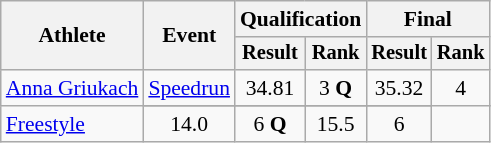<table class=wikitable style="font-size:90%">
<tr>
<th rowspan="2">Athlete</th>
<th rowspan="2">Event</th>
<th colspan="2">Qualification</th>
<th colspan="2">Final</th>
</tr>
<tr style="font-size:95%">
<th>Result</th>
<th>Rank</th>
<th>Result</th>
<th>Rank</th>
</tr>
<tr align=center>
<td align=left rowspan=2><a href='#'>Anna Griukach</a></td>
<td align=left><a href='#'>Speedrun</a></td>
<td>34.81</td>
<td>3 <strong>Q</strong></td>
<td>35.32</td>
<td>4</td>
</tr>
<tr>
</tr>
<tr align=center>
<td align=left><a href='#'>Freestyle</a></td>
<td>14.0</td>
<td>6 <strong>Q</strong></td>
<td>15.5</td>
<td>6</td>
</tr>
</table>
